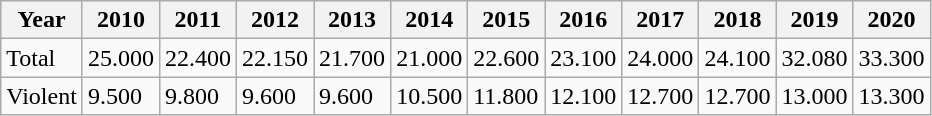<table class="wikitable">
<tr>
<th>Year</th>
<th>2010</th>
<th>2011</th>
<th>2012</th>
<th>2013</th>
<th>2014</th>
<th>2015</th>
<th>2016</th>
<th>2017</th>
<th>2018</th>
<th>2019</th>
<th>2020</th>
</tr>
<tr>
<td>Total</td>
<td>25.000</td>
<td>22.400</td>
<td>22.150</td>
<td>21.700</td>
<td>21.000</td>
<td>22.600</td>
<td>23.100</td>
<td>24.000</td>
<td>24.100</td>
<td>32.080</td>
<td>33.300</td>
</tr>
<tr>
<td>Violent</td>
<td>9.500</td>
<td>9.800</td>
<td>9.600</td>
<td>9.600</td>
<td>10.500</td>
<td>11.800</td>
<td>12.100</td>
<td>12.700</td>
<td>12.700</td>
<td>13.000</td>
<td>13.300</td>
</tr>
</table>
